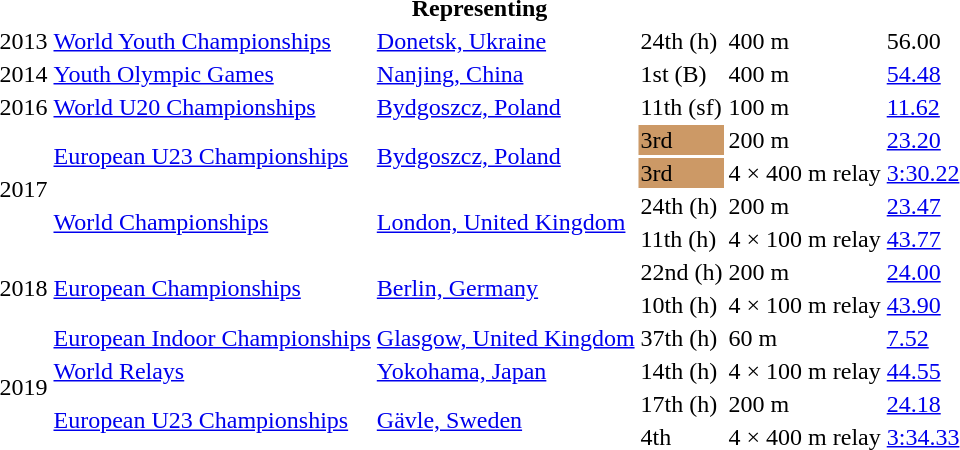<table>
<tr>
<th colspan="6">Representing </th>
</tr>
<tr>
<td>2013</td>
<td><a href='#'>World Youth Championships</a></td>
<td><a href='#'>Donetsk, Ukraine</a></td>
<td>24th (h)</td>
<td>400 m</td>
<td>56.00</td>
</tr>
<tr>
<td>2014</td>
<td><a href='#'>Youth Olympic Games</a></td>
<td><a href='#'>Nanjing, China</a></td>
<td>1st (B)</td>
<td>400 m</td>
<td><a href='#'>54.48</a></td>
</tr>
<tr>
<td>2016</td>
<td><a href='#'>World U20 Championships</a></td>
<td><a href='#'>Bydgoszcz, Poland</a></td>
<td>11th (sf)</td>
<td>100 m</td>
<td><a href='#'>11.62</a></td>
</tr>
<tr>
<td rowspan=4>2017</td>
<td rowspan=2><a href='#'>European U23 Championships</a></td>
<td rowspan=2><a href='#'>Bydgoszcz, Poland</a></td>
<td bgcolor=cc9966>3rd</td>
<td>200 m</td>
<td><a href='#'>23.20</a></td>
</tr>
<tr>
<td bgcolor=cc9966>3rd</td>
<td>4 × 400 m relay</td>
<td><a href='#'>3:30.22</a></td>
</tr>
<tr>
<td rowspan=2><a href='#'>World Championships</a></td>
<td rowspan=2><a href='#'>London, United Kingdom</a></td>
<td>24th (h)</td>
<td>200 m</td>
<td><a href='#'>23.47</a></td>
</tr>
<tr>
<td>11th (h)</td>
<td>4 × 100 m relay</td>
<td><a href='#'>43.77</a></td>
</tr>
<tr>
<td rowspan=2>2018</td>
<td rowspan=2><a href='#'>European Championships</a></td>
<td rowspan=2><a href='#'>Berlin, Germany</a></td>
<td>22nd (h)</td>
<td>200 m</td>
<td><a href='#'>24.00</a></td>
</tr>
<tr>
<td>10th (h)</td>
<td>4 × 100 m relay</td>
<td><a href='#'>43.90</a></td>
</tr>
<tr>
<td rowspan=4>2019</td>
<td><a href='#'>European Indoor Championships</a></td>
<td><a href='#'>Glasgow, United Kingdom</a></td>
<td>37th (h)</td>
<td>60 m</td>
<td><a href='#'>7.52</a></td>
</tr>
<tr>
<td><a href='#'>World Relays</a></td>
<td><a href='#'>Yokohama, Japan</a></td>
<td>14th (h)</td>
<td>4 × 100 m relay</td>
<td><a href='#'>44.55</a></td>
</tr>
<tr>
<td rowspan=2><a href='#'>European U23 Championships</a></td>
<td rowspan=2><a href='#'>Gävle, Sweden</a></td>
<td>17th (h)</td>
<td>200 m</td>
<td><a href='#'>24.18</a></td>
</tr>
<tr>
<td>4th</td>
<td>4 × 400 m relay</td>
<td><a href='#'>3:34.33</a></td>
</tr>
</table>
